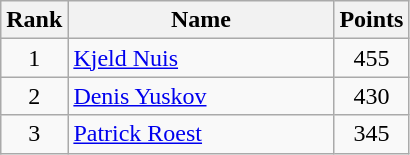<table class="wikitable" border="1">
<tr>
<th width=30>Rank</th>
<th width=170>Name</th>
<th width=25>Points</th>
</tr>
<tr align="center">
<td>1</td>
<td align="left"> <a href='#'>Kjeld Nuis</a></td>
<td>455</td>
</tr>
<tr align="center">
<td>2</td>
<td align="left"> <a href='#'>Denis Yuskov</a></td>
<td>430</td>
</tr>
<tr align="center">
<td>3</td>
<td align="left"> <a href='#'>Patrick Roest</a></td>
<td>345</td>
</tr>
</table>
